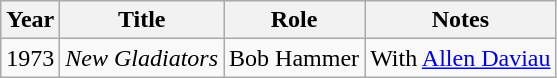<table class="wikitable">
<tr>
<th>Year</th>
<th>Title</th>
<th>Role</th>
<th>Notes</th>
</tr>
<tr>
<td>1973</td>
<td><em>New Gladiators</em></td>
<td>Bob Hammer</td>
<td>With <a href='#'>Allen Daviau</a></td>
</tr>
</table>
